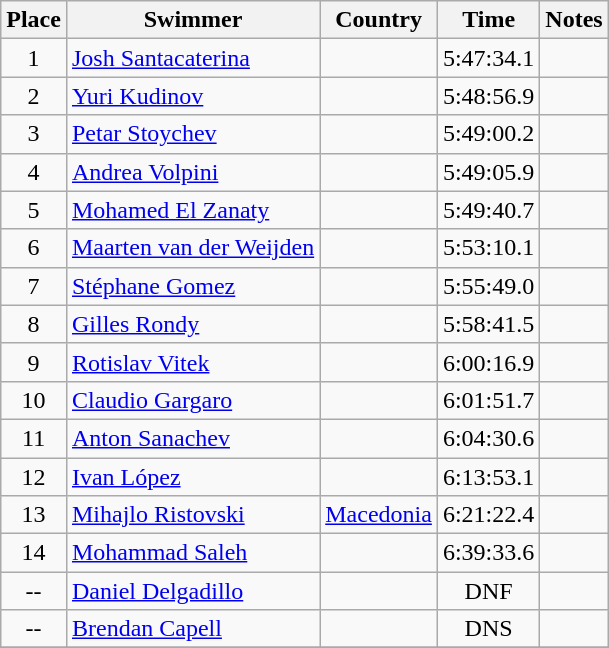<table class="wikitable" style="text-align:center">
<tr>
<th>Place</th>
<th>Swimmer</th>
<th>Country</th>
<th>Time</th>
<th>Notes</th>
</tr>
<tr>
<td>1</td>
<td align=left><a href='#'>Josh Santacaterina</a></td>
<td align=left></td>
<td>5:47:34.1</td>
<td></td>
</tr>
<tr>
<td>2</td>
<td align=left><a href='#'>Yuri Kudinov</a></td>
<td align=left></td>
<td>5:48:56.9</td>
<td></td>
</tr>
<tr>
<td>3</td>
<td align=left><a href='#'>Petar Stoychev</a></td>
<td align=left></td>
<td>5:49:00.2</td>
<td></td>
</tr>
<tr>
<td>4</td>
<td align=left><a href='#'>Andrea Volpini</a></td>
<td align=left></td>
<td>5:49:05.9</td>
<td></td>
</tr>
<tr>
<td>5</td>
<td align=left><a href='#'>Mohamed El Zanaty</a></td>
<td align=left></td>
<td>5:49:40.7</td>
<td></td>
</tr>
<tr>
<td>6</td>
<td align=left><a href='#'>Maarten van der Weijden</a></td>
<td align=left></td>
<td>5:53:10.1</td>
<td></td>
</tr>
<tr>
<td>7</td>
<td align=left><a href='#'>Stéphane Gomez</a></td>
<td align=left></td>
<td>5:55:49.0</td>
<td></td>
</tr>
<tr>
<td>8</td>
<td align=left><a href='#'>Gilles Rondy</a></td>
<td align=left></td>
<td>5:58:41.5</td>
<td></td>
</tr>
<tr>
<td>9</td>
<td align=left><a href='#'>Rotislav Vitek</a></td>
<td align=left></td>
<td>6:00:16.9</td>
<td></td>
</tr>
<tr>
<td>10</td>
<td align=left><a href='#'>Claudio Gargaro</a></td>
<td align=left></td>
<td>6:01:51.7</td>
<td></td>
</tr>
<tr>
<td>11</td>
<td align=left><a href='#'>Anton Sanachev</a></td>
<td align=left></td>
<td>6:04:30.6</td>
<td></td>
</tr>
<tr>
<td>12</td>
<td align=left><a href='#'>Ivan López</a></td>
<td align=left></td>
<td>6:13:53.1</td>
<td></td>
</tr>
<tr>
<td>13</td>
<td align=left><a href='#'>Mihajlo Ristovski</a></td>
<td align=left> <a href='#'>Macedonia</a></td>
<td>6:21:22.4</td>
<td></td>
</tr>
<tr>
<td>14</td>
<td align=left><a href='#'>Mohammad Saleh</a></td>
<td align=left></td>
<td>6:39:33.6</td>
<td></td>
</tr>
<tr>
<td>--</td>
<td align=left><a href='#'>Daniel Delgadillo</a></td>
<td align=left></td>
<td>DNF</td>
<td></td>
</tr>
<tr>
<td>--</td>
<td align=left><a href='#'>Brendan Capell</a></td>
<td align=left></td>
<td>DNS</td>
<td></td>
</tr>
<tr>
</tr>
</table>
